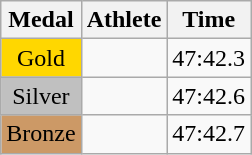<table class="wikitable">
<tr>
<th>Medal</th>
<th>Athlete</th>
<th>Time</th>
</tr>
<tr>
<td style="text-align:center;background-color:gold;">Gold</td>
<td></td>
<td>47:42.3</td>
</tr>
<tr>
<td style="text-align:center;background-color:silver;">Silver</td>
<td></td>
<td>47:42.6</td>
</tr>
<tr>
<td style="text-align:center;background-color:#CC9966;">Bronze</td>
<td></td>
<td>47:42.7</td>
</tr>
</table>
